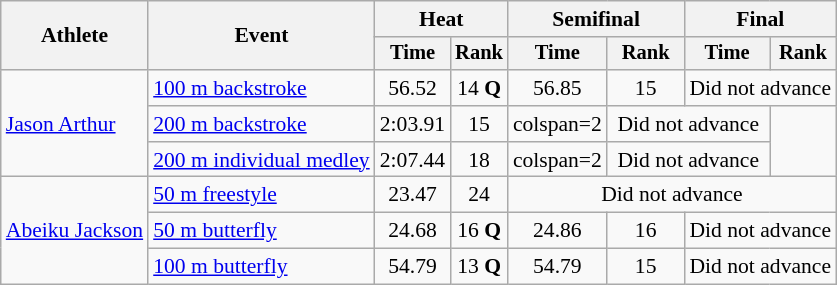<table class=wikitable style=font-size:90%>
<tr>
<th rowspan=2>Athlete</th>
<th rowspan=2>Event</th>
<th colspan=2>Heat</th>
<th colspan=2>Semifinal</th>
<th colspan=2>Final</th>
</tr>
<tr style=font-size:95%>
<th>Time</th>
<th>Rank</th>
<th>Time</th>
<th>Rank</th>
<th>Time</th>
<th>Rank</th>
</tr>
<tr align=center>
<td align=left rowspan=3><a href='#'>Jason Arthur</a></td>
<td align=left><a href='#'>100 m backstroke</a></td>
<td>56.52</td>
<td>14 <strong>Q</strong></td>
<td>56.85</td>
<td>15</td>
<td colspan=2>Did not advance</td>
</tr>
<tr align=center>
<td align=left><a href='#'>200 m backstroke</a></td>
<td>2:03.91</td>
<td>15</td>
<td>colspan=2 </td>
<td colspan=2>Did not advance</td>
</tr>
<tr align=center>
<td align=left><a href='#'>200 m individual medley</a></td>
<td>2:07.44</td>
<td>18</td>
<td>colspan=2 </td>
<td colspan=2>Did not advance</td>
</tr>
<tr align=center>
<td align=left rowspan=3><a href='#'>Abeiku Jackson</a></td>
<td align=left><a href='#'>50 m freestyle</a></td>
<td>23.47</td>
<td>24</td>
<td colspan=4>Did not advance</td>
</tr>
<tr align=center>
<td align=left><a href='#'>50 m butterfly</a></td>
<td>24.68</td>
<td>16 <strong>Q</strong></td>
<td>24.86</td>
<td>16</td>
<td colspan=2>Did not advance</td>
</tr>
<tr align=center>
<td align=left><a href='#'>100 m butterfly</a></td>
<td>54.79</td>
<td>13 <strong>Q</strong></td>
<td>54.79</td>
<td>15</td>
<td colspan=2>Did not advance</td>
</tr>
</table>
